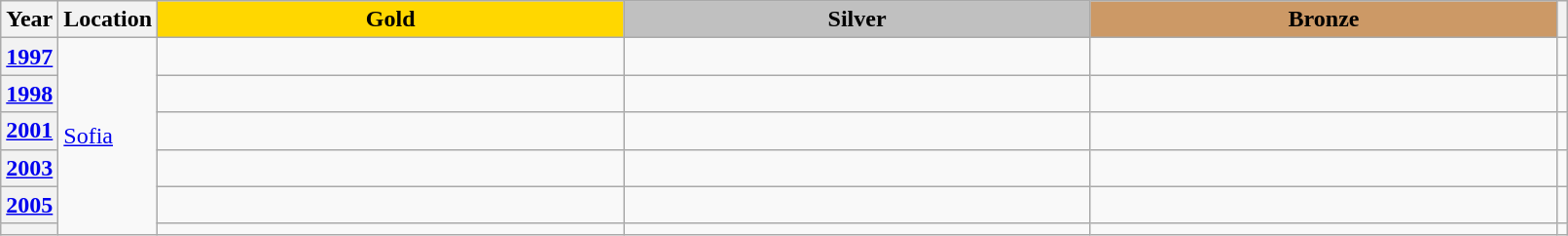<table class="wikitable unsortable" style="text-align:left; width:85%">
<tr>
<th scope="col" style="text-align:center">Year</th>
<th scope="col" style="text-align:center">Location</th>
<td scope="col" style="text-align:center; width:30%; background:gold"><strong>Gold</strong></td>
<td scope="col" style="text-align:center; width:30%; background:silver"><strong>Silver</strong></td>
<td scope="col" style="text-align:center; width:30%; background:#c96"><strong>Bronze</strong></td>
<th scope="col" style="text-align:center"></th>
</tr>
<tr>
<th scope="row" style="text-align:left"><a href='#'>1997</a></th>
<td rowspan="6"><a href='#'>Sofia</a></td>
<td></td>
<td></td>
<td></td>
<td></td>
</tr>
<tr>
<th scope="row" style="text-align:left"><a href='#'>1998</a></th>
<td></td>
<td></td>
<td></td>
<td></td>
</tr>
<tr>
<th scope="row" style="text-align:left"><a href='#'>2001</a></th>
<td></td>
<td></td>
<td></td>
<td></td>
</tr>
<tr>
<th scope="row" style="text-align:left"><a href='#'>2003</a></th>
<td></td>
<td></td>
<td></td>
<td></td>
</tr>
<tr>
<th scope="row" style="text-align:left"><a href='#'>2005</a></th>
<td></td>
<td></td>
<td></td>
<td></td>
</tr>
<tr>
<th scope="row" style="text-align:left"></th>
<td></td>
<td></td>
<td></td>
<td></td>
</tr>
</table>
